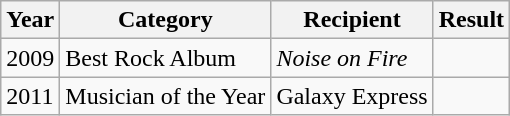<table class="wikitable">
<tr>
<th>Year</th>
<th>Category</th>
<th>Recipient</th>
<th>Result</th>
</tr>
<tr>
<td>2009</td>
<td>Best Rock Album</td>
<td><em>Noise on Fire</em></td>
<td></td>
</tr>
<tr>
<td>2011</td>
<td>Musician of the Year</td>
<td>Galaxy Express</td>
<td></td>
</tr>
</table>
